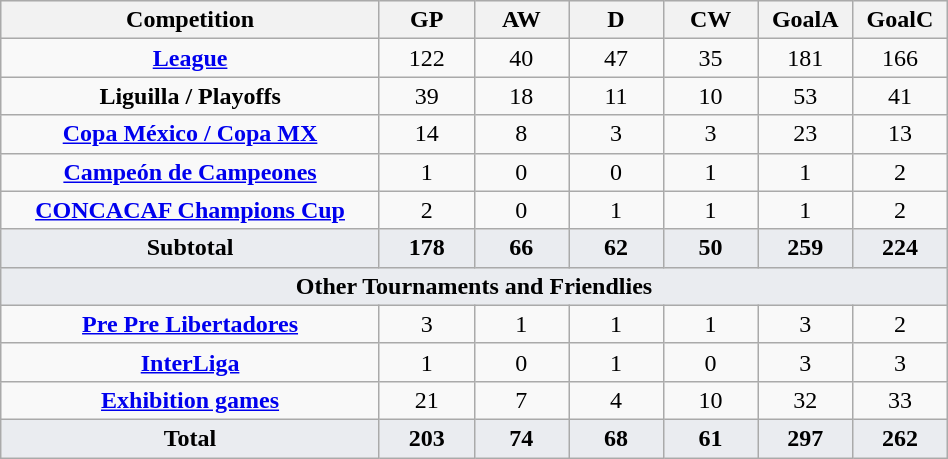<table class="wikitable" style="width:50%;text-align:center">
<tr align=center bgcolor=#EAECF0>
<th width=40%>Competition</th>
<th width=10%>GP</th>
<th width=10%>AW</th>
<th width=10%>D</th>
<th width=10%>CW</th>
<th width=10%>GoalA</th>
<th width=10%>GoalC</th>
</tr>
<tr align=center>
<td><strong><a href='#'>League</a></strong></td>
<td>122</td>
<td>40</td>
<td>47</td>
<td>35</td>
<td>181</td>
<td>166</td>
</tr>
<tr align=center>
<td><strong>Liguilla / Playoffs</strong></td>
<td>39</td>
<td>18</td>
<td>11</td>
<td>10</td>
<td>53</td>
<td>41</td>
</tr>
<tr align=center>
<td><strong><a href='#'>Copa México / Copa MX</a></strong></td>
<td>14</td>
<td>8</td>
<td>3</td>
<td>3</td>
<td>23</td>
<td>13</td>
</tr>
<tr align=center>
<td><strong><a href='#'>Campeón de Campeones</a></strong></td>
<td>1</td>
<td>0</td>
<td>0</td>
<td>1</td>
<td>1</td>
<td>2</td>
</tr>
<tr align=center>
<td><strong><a href='#'>CONCACAF Champions Cup</a></strong></td>
<td>2</td>
<td>0</td>
<td>1</td>
<td>1</td>
<td>1</td>
<td>2</td>
</tr>
<tr align=center bgcolor=#EAECF0>
<td><strong>Subtotal</strong></td>
<td><strong>178</strong></td>
<td><strong>66</strong></td>
<td><strong>62</strong></td>
<td><strong>50</strong></td>
<td><strong>259</strong></td>
<td><strong>224</strong></td>
</tr>
<tr align=center bgcolor=#EAECF0>
<td colspan="7"><strong>Other Tournaments and Friendlies</strong></td>
</tr>
<tr align=center>
<td><strong><a href='#'>Pre Pre Libertadores</a></strong></td>
<td>3</td>
<td>1</td>
<td>1</td>
<td>1</td>
<td>3</td>
<td>2</td>
</tr>
<tr align=center>
<td><strong><a href='#'>InterLiga</a></strong></td>
<td>1</td>
<td>0</td>
<td>1</td>
<td>0</td>
<td>3</td>
<td>3</td>
</tr>
<tr align=center>
<td><strong><a href='#'>Exhibition games</a></strong></td>
<td>21</td>
<td>7</td>
<td>4</td>
<td>10</td>
<td>32</td>
<td>33</td>
</tr>
<tr align=center bgcolor=#EAECF0>
<td><strong>Total</strong></td>
<td><strong>203</strong></td>
<td><strong>74</strong></td>
<td><strong>68</strong></td>
<td><strong>61</strong></td>
<td><strong>297</strong></td>
<td><strong>262</strong></td>
</tr>
</table>
